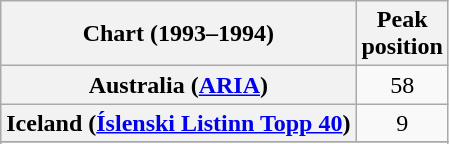<table class="wikitable sortable plainrowheaders" style="text-align:center">
<tr>
<th scope="col">Chart (1993–1994)</th>
<th scope="col">Peak<br>position</th>
</tr>
<tr>
<th scope="row">Australia (<a href='#'>ARIA</a>)</th>
<td>58</td>
</tr>
<tr>
<th scope="row">Iceland (<a href='#'>Íslenski Listinn Topp 40</a>)</th>
<td>9</td>
</tr>
<tr>
</tr>
<tr>
</tr>
</table>
